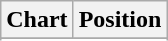<table class="wikitable">
<tr>
<th>Chart</th>
<th>Position</th>
</tr>
<tr>
</tr>
<tr>
</tr>
</table>
